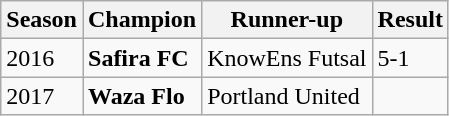<table class="wikitable">
<tr>
<th>Season</th>
<th>Champion</th>
<th>Runner-up</th>
<th>Result</th>
</tr>
<tr>
<td>2016</td>
<td><strong>Safira FC</strong></td>
<td>KnowEns Futsal</td>
<td>5-1</td>
</tr>
<tr>
<td>2017</td>
<td><strong>Waza Flo</strong></td>
<td>Portland United</td>
<td></td>
</tr>
</table>
